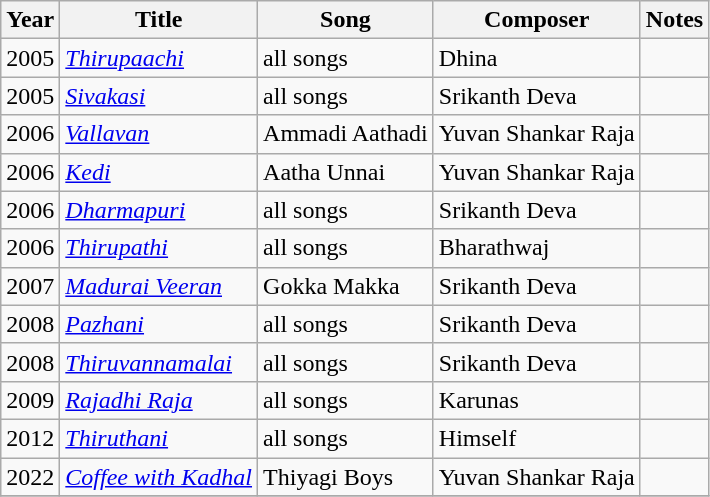<table class="wikitable sortable plainrowheaders">
<tr>
<th scope="col">Year</th>
<th scope="col">Title</th>
<th scope="col">Song</th>
<th scope="col">Composer</th>
<th scope="col" class="unsortable">Notes</th>
</tr>
<tr>
<td>2005</td>
<td><em><a href='#'>Thirupaachi</a></em></td>
<td>all songs</td>
<td>Dhina</td>
<td></td>
</tr>
<tr>
<td>2005</td>
<td><em><a href='#'>Sivakasi</a></em></td>
<td>all songs</td>
<td>Srikanth Deva</td>
<td></td>
</tr>
<tr>
<td>2006</td>
<td><em><a href='#'>Vallavan</a></em></td>
<td>Ammadi Aathadi</td>
<td>Yuvan Shankar Raja</td>
<td></td>
</tr>
<tr>
<td>2006</td>
<td><em><a href='#'>Kedi</a></em></td>
<td>Aatha Unnai</td>
<td>Yuvan Shankar Raja</td>
<td></td>
</tr>
<tr>
<td>2006</td>
<td><em><a href='#'>Dharmapuri</a></em></td>
<td>all songs</td>
<td>Srikanth Deva</td>
<td></td>
</tr>
<tr>
<td>2006</td>
<td><em><a href='#'>Thirupathi</a></em></td>
<td>all songs</td>
<td>Bharathwaj</td>
<td></td>
</tr>
<tr>
<td>2007</td>
<td><em><a href='#'>Madurai Veeran</a></em></td>
<td>Gokka Makka</td>
<td>Srikanth Deva</td>
<td></td>
</tr>
<tr>
<td>2008</td>
<td><em><a href='#'>Pazhani</a></em></td>
<td>all songs</td>
<td>Srikanth Deva</td>
<td></td>
</tr>
<tr>
<td>2008</td>
<td><em><a href='#'>Thiruvannamalai</a></em></td>
<td>all songs</td>
<td>Srikanth Deva</td>
<td></td>
</tr>
<tr>
<td>2009</td>
<td><em><a href='#'>Rajadhi Raja</a></em></td>
<td>all songs</td>
<td>Karunas</td>
<td></td>
</tr>
<tr>
<td>2012</td>
<td><em><a href='#'>Thiruthani</a></em></td>
<td>all songs</td>
<td>Himself</td>
<td></td>
</tr>
<tr>
<td>2022</td>
<td><em><a href='#'>Coffee with Kadhal</a></em></td>
<td>Thiyagi Boys</td>
<td>Yuvan Shankar Raja</td>
<td></td>
</tr>
<tr>
</tr>
</table>
